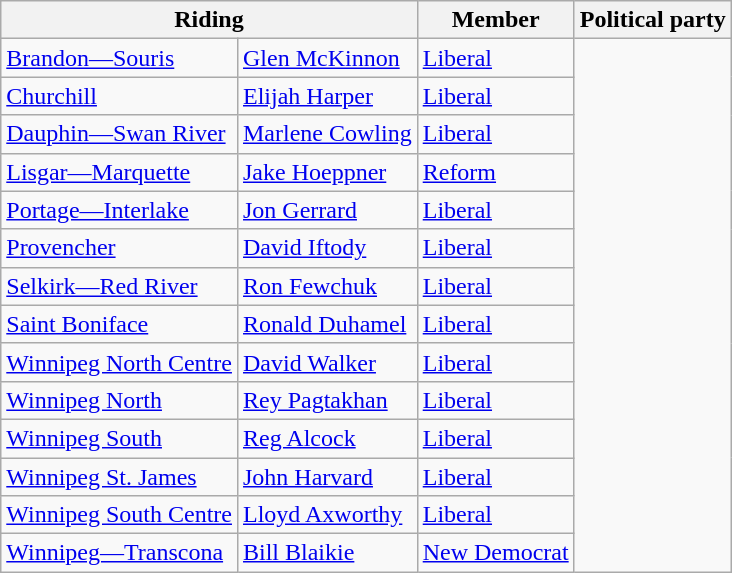<table class="wikitable">
<tr>
<th colspan=2>Riding</th>
<th>Member</th>
<th>Political party</th>
</tr>
<tr>
<td><a href='#'>Brandon—Souris</a></td>
<td><a href='#'>Glen McKinnon</a></td>
<td><a href='#'>Liberal</a></td>
</tr>
<tr>
<td><a href='#'>Churchill</a></td>
<td><a href='#'>Elijah Harper</a></td>
<td><a href='#'>Liberal</a></td>
</tr>
<tr>
<td><a href='#'>Dauphin—Swan River</a></td>
<td><a href='#'>Marlene Cowling</a></td>
<td><a href='#'>Liberal</a></td>
</tr>
<tr>
<td><a href='#'>Lisgar—Marquette</a></td>
<td><a href='#'>Jake Hoeppner</a></td>
<td><a href='#'>Reform</a></td>
</tr>
<tr>
<td><a href='#'>Portage—Interlake</a></td>
<td><a href='#'>Jon Gerrard</a></td>
<td><a href='#'>Liberal</a></td>
</tr>
<tr>
<td><a href='#'>Provencher</a></td>
<td><a href='#'>David Iftody</a></td>
<td><a href='#'>Liberal</a></td>
</tr>
<tr>
<td><a href='#'>Selkirk—Red River</a></td>
<td><a href='#'>Ron Fewchuk</a></td>
<td><a href='#'>Liberal</a></td>
</tr>
<tr>
<td><a href='#'>Saint Boniface</a></td>
<td><a href='#'>Ronald Duhamel</a></td>
<td><a href='#'>Liberal</a></td>
</tr>
<tr>
<td><a href='#'>Winnipeg North Centre</a></td>
<td><a href='#'>David Walker</a></td>
<td><a href='#'>Liberal</a></td>
</tr>
<tr>
<td><a href='#'>Winnipeg North</a></td>
<td><a href='#'>Rey Pagtakhan</a></td>
<td><a href='#'>Liberal</a></td>
</tr>
<tr>
<td><a href='#'>Winnipeg South</a></td>
<td><a href='#'>Reg Alcock</a></td>
<td><a href='#'>Liberal</a></td>
</tr>
<tr>
<td><a href='#'>Winnipeg St. James</a></td>
<td><a href='#'>John Harvard</a></td>
<td><a href='#'>Liberal</a></td>
</tr>
<tr>
<td><a href='#'>Winnipeg South Centre</a></td>
<td><a href='#'>Lloyd Axworthy</a></td>
<td><a href='#'>Liberal</a></td>
</tr>
<tr>
<td><a href='#'>Winnipeg—Transcona</a></td>
<td><a href='#'>Bill Blaikie</a></td>
<td><a href='#'>New Democrat</a></td>
</tr>
</table>
